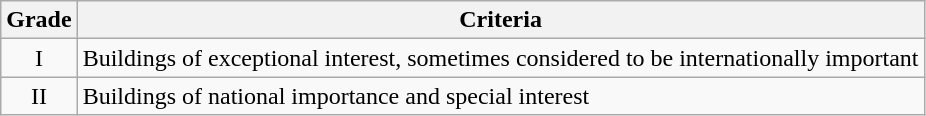<table class="wikitable">
<tr>
<th>Grade</th>
<th>Criteria</th>
</tr>
<tr>
<td align="center" >I</td>
<td>Buildings of exceptional interest, sometimes considered to be internationally important</td>
</tr>
<tr>
<td align="center" >II</td>
<td>Buildings of national importance and special interest</td>
</tr>
</table>
